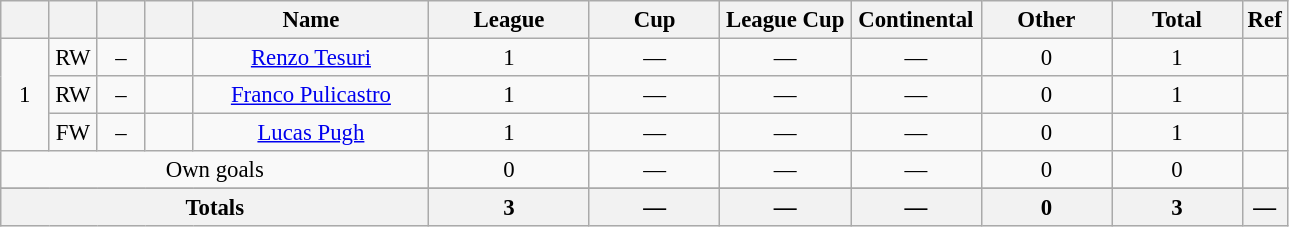<table class="wikitable sortable" style="font-size: 95%; text-align: center;">
<tr>
<th style="width:25px; background:#; color:;"></th>
<th style="width:25px; background:#; color:;"></th>
<th style="width:25px; background:#; color:;"></th>
<th style="width:25px; background:#; color:;"></th>
<th style="width:150px; background:#; color:;">Name</th>
<th style="width:100px; background:#; color:;">League</th>
<th style="width:80px; background:#; color:;">Cup</th>
<th style="width:80px; background:#; color:;">League Cup</th>
<th style="width:80px; background:#; color:;">Continental</th>
<th style="width:80px; background:#; color:;">Other</th>
<th style="width:80px; background:#; color:;"><strong>Total</strong></th>
<th style="width:10px; background:#; color:;"><strong>Ref</strong></th>
</tr>
<tr>
<td rowspan=3>1</td>
<td>RW</td>
<td>–</td>
<td></td>
<td data-sort-value="Tesuri, Renzo"><a href='#'>Renzo Tesuri</a></td>
<td>1</td>
<td>—</td>
<td>—</td>
<td>—</td>
<td>0</td>
<td>1</td>
<td></td>
</tr>
<tr>
<td>RW</td>
<td>–</td>
<td></td>
<td data-sort-value="Pulicastro, Franco"><a href='#'>Franco Pulicastro</a></td>
<td>1</td>
<td>—</td>
<td>—</td>
<td>—</td>
<td>0</td>
<td>1</td>
<td></td>
</tr>
<tr>
<td>FW</td>
<td>–</td>
<td></td>
<td data-sort-value="Pugh, Lucas"><a href='#'>Lucas Pugh</a></td>
<td>1</td>
<td>—</td>
<td>—</td>
<td>—</td>
<td>0</td>
<td>1</td>
<td></td>
</tr>
<tr>
<td colspan="5">Own goals</td>
<td>0</td>
<td>—</td>
<td>—</td>
<td>—</td>
<td>0</td>
<td>0</td>
<td></td>
</tr>
<tr>
</tr>
<tr class="sortbottom">
</tr>
<tr class="sortbottom">
<th colspan=5><strong>Totals</strong></th>
<th><strong>3</strong></th>
<th><strong>—</strong></th>
<th><strong>—</strong></th>
<th><strong>—</strong></th>
<th><strong>0</strong></th>
<th><strong>3</strong></th>
<th><strong>—</strong></th>
</tr>
</table>
